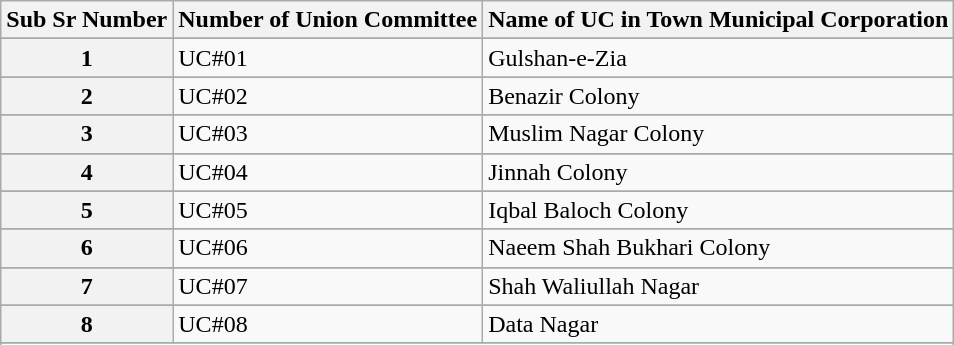<table class="wikitable">
<tr>
<th>Sub Sr Number</th>
<th>Number of  Union Committee</th>
<th>Name of UC in Town Municipal Corporation</th>
</tr>
<tr>
</tr>
<tr>
</tr>
<tr>
</tr>
<tr>
</tr>
<tr>
</tr>
<tr>
</tr>
<tr>
</tr>
<tr>
</tr>
<tr>
<th>1</th>
<td>UC#01</td>
<td>Gulshan-e-Zia</td>
</tr>
<tr>
</tr>
<tr>
</tr>
<tr>
</tr>
<tr>
</tr>
<tr>
</tr>
<tr>
</tr>
<tr>
<th>2</th>
<td>UC#02</td>
<td>Benazir Colony</td>
</tr>
<tr>
</tr>
<tr>
</tr>
<tr>
</tr>
<tr>
</tr>
<tr>
</tr>
<tr>
</tr>
<tr>
<th>3</th>
<td>UC#03</td>
<td>Muslim Nagar Colony</td>
</tr>
<tr>
</tr>
<tr>
</tr>
<tr>
</tr>
<tr>
</tr>
<tr>
</tr>
<tr>
</tr>
<tr>
<th>4</th>
<td>UC#04</td>
<td>Jinnah Colony</td>
</tr>
<tr>
</tr>
<tr>
</tr>
<tr>
</tr>
<tr>
</tr>
<tr>
</tr>
<tr>
</tr>
<tr>
<th>5</th>
<td>UC#05</td>
<td>Iqbal Baloch Colony</td>
</tr>
<tr>
</tr>
<tr>
</tr>
<tr>
</tr>
<tr>
</tr>
<tr>
</tr>
<tr>
</tr>
<tr>
<th>6</th>
<td>UC#06</td>
<td>Naeem Shah Bukhari Colony</td>
</tr>
<tr>
</tr>
<tr>
</tr>
<tr>
</tr>
<tr>
</tr>
<tr>
</tr>
<tr>
</tr>
<tr>
<th>7</th>
<td>UC#07</td>
<td>Shah Waliullah Nagar</td>
</tr>
<tr>
</tr>
<tr>
</tr>
<tr>
</tr>
<tr>
</tr>
<tr>
</tr>
<tr>
</tr>
<tr>
<th>8</th>
<td>UC#08</td>
<td>Data Nagar</td>
</tr>
<tr>
</tr>
<tr>
</tr>
<tr>
</tr>
<tr>
</tr>
<tr>
</tr>
<tr>
</tr>
<tr>
</tr>
</table>
